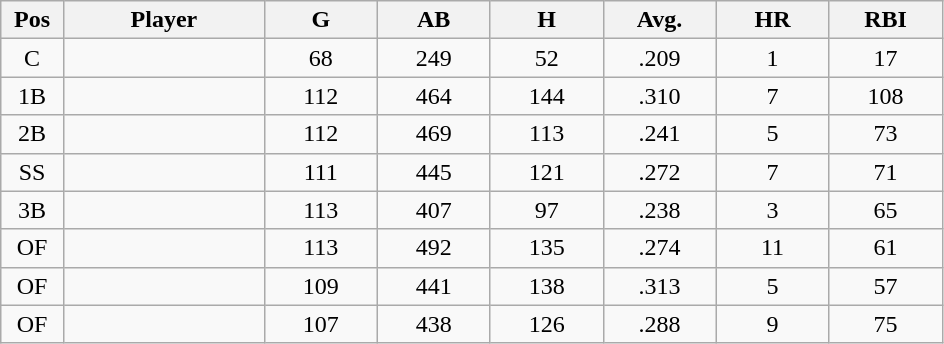<table class="wikitable sortable">
<tr>
<th bgcolor="#DDDDFF" width="5%">Pos</th>
<th bgcolor="#DDDDFF" width="16%">Player</th>
<th bgcolor="#DDDDFF" width="9%">G</th>
<th bgcolor="#DDDDFF" width="9%">AB</th>
<th bgcolor="#DDDDFF" width="9%">H</th>
<th bgcolor="#DDDDFF" width="9%">Avg.</th>
<th bgcolor="#DDDDFF" width="9%">HR</th>
<th bgcolor="#DDDDFF" width="9%">RBI</th>
</tr>
<tr align="center">
<td>C</td>
<td></td>
<td>68</td>
<td>249</td>
<td>52</td>
<td>.209</td>
<td>1</td>
<td>17</td>
</tr>
<tr align="center">
<td>1B</td>
<td></td>
<td>112</td>
<td>464</td>
<td>144</td>
<td>.310</td>
<td>7</td>
<td>108</td>
</tr>
<tr align="center">
<td>2B</td>
<td></td>
<td>112</td>
<td>469</td>
<td>113</td>
<td>.241</td>
<td>5</td>
<td>73</td>
</tr>
<tr align="center">
<td>SS</td>
<td></td>
<td>111</td>
<td>445</td>
<td>121</td>
<td>.272</td>
<td>7</td>
<td>71</td>
</tr>
<tr align="center">
<td>3B</td>
<td></td>
<td>113</td>
<td>407</td>
<td>97</td>
<td>.238</td>
<td>3</td>
<td>65</td>
</tr>
<tr align="center">
<td>OF</td>
<td></td>
<td>113</td>
<td>492</td>
<td>135</td>
<td>.274</td>
<td>11</td>
<td>61</td>
</tr>
<tr align="center">
<td>OF</td>
<td></td>
<td>109</td>
<td>441</td>
<td>138</td>
<td>.313</td>
<td>5</td>
<td>57</td>
</tr>
<tr align="center">
<td>OF</td>
<td></td>
<td>107</td>
<td>438</td>
<td>126</td>
<td>.288</td>
<td>9</td>
<td>75</td>
</tr>
</table>
